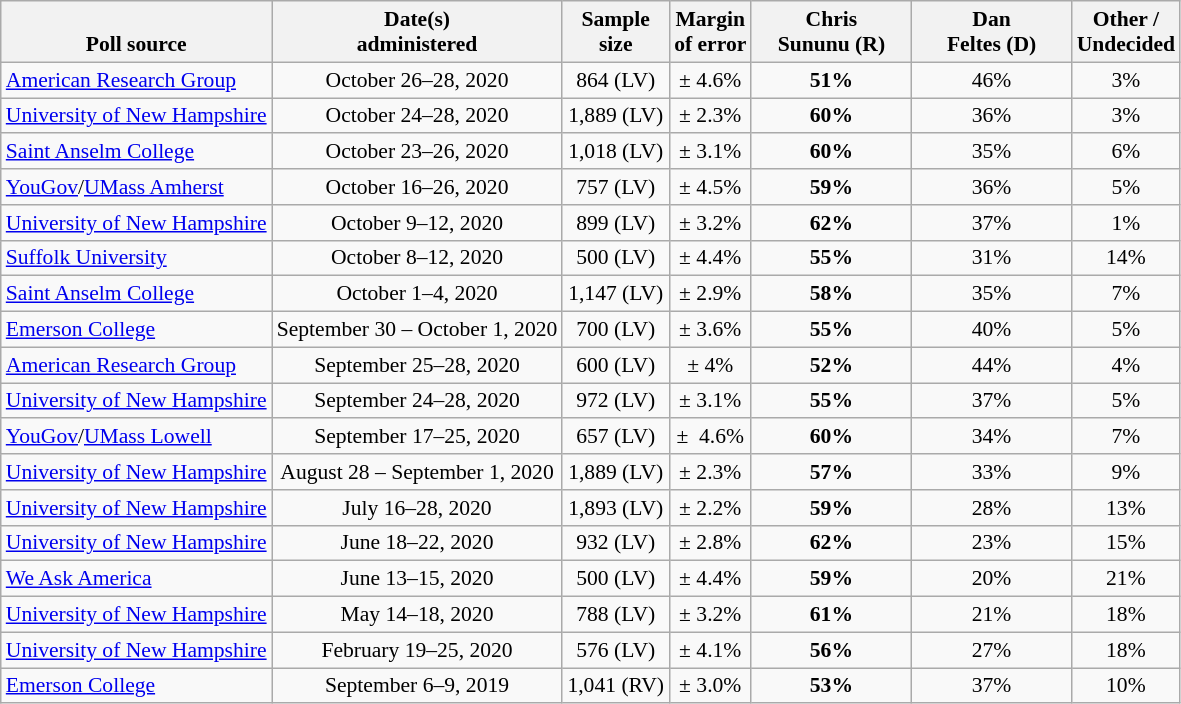<table class="wikitable" style="font-size:90%;text-align:center;">
<tr valign=bottom>
<th>Poll source</th>
<th>Date(s)<br>administered</th>
<th>Sample<br>size</th>
<th>Margin<br>of error</th>
<th style="width:100px;">Chris<br>Sununu (R)</th>
<th style="width:100px;">Dan<br>Feltes (D)</th>
<th>Other /<br>Undecided</th>
</tr>
<tr>
<td style="text-align:left;"><a href='#'>American Research Group</a></td>
<td>October 26–28, 2020</td>
<td>864 (LV)</td>
<td>± 4.6%</td>
<td><strong>51%</strong></td>
<td>46%</td>
<td>3%</td>
</tr>
<tr>
<td style="text-align:left;"><a href='#'>University of New Hampshire</a></td>
<td>October 24–28, 2020</td>
<td>1,889 (LV)</td>
<td>± 2.3%</td>
<td><strong>60%</strong></td>
<td>36%</td>
<td>3%</td>
</tr>
<tr>
<td style="text-align:left;"><a href='#'>Saint Anselm College</a></td>
<td>October 23–26, 2020</td>
<td>1,018 (LV)</td>
<td>± 3.1%</td>
<td><strong>60%</strong></td>
<td>35%</td>
<td>6%</td>
</tr>
<tr>
<td style="text-align:left;"><a href='#'>YouGov</a>/<a href='#'>UMass Amherst</a></td>
<td>October 16–26, 2020</td>
<td>757 (LV)</td>
<td>± 4.5%</td>
<td><strong>59%</strong></td>
<td>36%</td>
<td>5%</td>
</tr>
<tr>
<td style="text-align:left;"><a href='#'>University of New Hampshire</a></td>
<td>October 9–12, 2020</td>
<td>899 (LV)</td>
<td>± 3.2%</td>
<td><strong>62%</strong></td>
<td>37%</td>
<td>1%</td>
</tr>
<tr>
<td style="text-align:left;"><a href='#'>Suffolk University</a></td>
<td>October 8–12, 2020</td>
<td>500 (LV)</td>
<td>± 4.4%</td>
<td><strong>55%</strong></td>
<td>31%</td>
<td>14%</td>
</tr>
<tr>
<td style="text-align:left;"><a href='#'>Saint Anselm College</a></td>
<td>October 1–4, 2020</td>
<td>1,147 (LV)</td>
<td>± 2.9%</td>
<td><strong>58%</strong></td>
<td>35%</td>
<td>7%</td>
</tr>
<tr>
<td style="text-align:left;"><a href='#'>Emerson College</a></td>
<td>September 30 – October 1, 2020</td>
<td>700 (LV)</td>
<td>± 3.6%</td>
<td><strong>55%</strong></td>
<td>40%</td>
<td>5%</td>
</tr>
<tr>
<td style="text-align:left;"><a href='#'>American Research Group</a></td>
<td>September 25–28, 2020</td>
<td>600 (LV)</td>
<td>± 4%</td>
<td><strong>52%</strong></td>
<td>44%</td>
<td>4%</td>
</tr>
<tr>
<td style="text-align:left;"><a href='#'>University of New Hampshire</a></td>
<td>September 24–28, 2020</td>
<td>972 (LV)</td>
<td>± 3.1%</td>
<td><strong>55%</strong></td>
<td>37%</td>
<td>5%</td>
</tr>
<tr>
<td style="text-align:left;"><a href='#'>YouGov</a>/<a href='#'>UMass Lowell</a></td>
<td>September 17–25, 2020</td>
<td>657 (LV)</td>
<td>±  4.6%</td>
<td><strong>60%</strong></td>
<td>34%</td>
<td>7%</td>
</tr>
<tr>
<td style="text-align:left;"><a href='#'>University of New Hampshire</a></td>
<td>August 28 – September 1, 2020</td>
<td>1,889 (LV)</td>
<td>± 2.3%</td>
<td><strong>57%</strong></td>
<td>33%</td>
<td>9%</td>
</tr>
<tr>
<td style="text-align:left;"><a href='#'>University of New Hampshire</a></td>
<td>July 16–28, 2020</td>
<td>1,893 (LV)</td>
<td>± 2.2%</td>
<td><strong>59%</strong></td>
<td>28%</td>
<td>13%</td>
</tr>
<tr>
<td style="text-align:left;"><a href='#'>University of New Hampshire</a></td>
<td>June 18–22, 2020</td>
<td>932 (LV)</td>
<td>± 2.8%</td>
<td><strong>62%</strong></td>
<td>23%</td>
<td>15%</td>
</tr>
<tr>
<td style="text-align:left;"><a href='#'>We Ask America</a></td>
<td>June 13–15, 2020</td>
<td>500 (LV)</td>
<td>± 4.4%</td>
<td><strong>59%</strong></td>
<td>20%</td>
<td>21%</td>
</tr>
<tr>
<td style="text-align:left;"><a href='#'>University of New Hampshire</a></td>
<td>May 14–18, 2020</td>
<td>788 (LV)</td>
<td>± 3.2%</td>
<td><strong>61%</strong></td>
<td>21%</td>
<td>18%</td>
</tr>
<tr>
<td style="text-align:left;"><a href='#'>University of New Hampshire</a></td>
<td>February 19–25, 2020</td>
<td>576 (LV)</td>
<td>± 4.1%</td>
<td><strong>56%</strong></td>
<td>27%</td>
<td>18%</td>
</tr>
<tr>
<td style="text-align:left;"><a href='#'>Emerson College</a></td>
<td>September 6–9, 2019</td>
<td>1,041 (RV)</td>
<td>± 3.0%</td>
<td><strong>53%</strong></td>
<td>37%</td>
<td>10%</td>
</tr>
</table>
